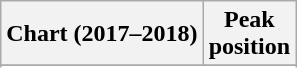<table class="wikitable sortable plainrowheaders">
<tr>
<th>Chart (2017–2018)</th>
<th>Peak<br>position</th>
</tr>
<tr>
</tr>
<tr>
</tr>
<tr>
</tr>
<tr>
</tr>
</table>
